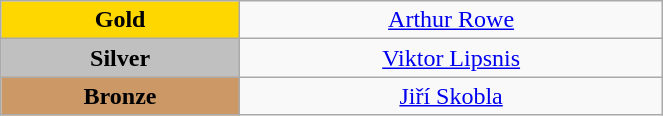<table class="wikitable" style="text-align:center; " width="35%">
<tr>
<td bgcolor="gold"><strong>Gold</strong></td>
<td><a href='#'>Arthur Rowe</a><br>  <small><em></em></small></td>
</tr>
<tr>
<td bgcolor="silver"><strong>Silver</strong></td>
<td><a href='#'>Viktor Lipsnis</a><br>  <small><em></em></small></td>
</tr>
<tr>
<td bgcolor="CC9966"><strong>Bronze</strong></td>
<td><a href='#'>Jiří Skobla</a><br>  <small><em></em></small></td>
</tr>
</table>
